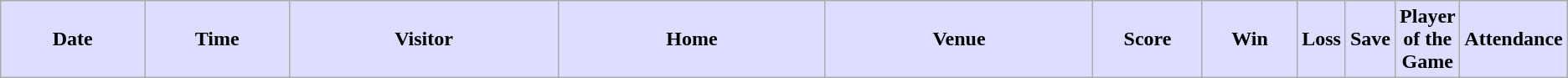<table class="wikitable"  style="text-align:center;">
<tr>
<th style="background:#ddf; width:11%;">Date</th>
<th style="background:#ddf; width:11%;">Time</th>
<th style="background:#ddf; width:21%;">Visitor</th>
<th style="background:#ddf; width:21%;">Home</th>
<th style="background:#ddf; width:21%;">Venue</th>
<th style="background:#ddf; width:8%;">Score</th>
<th style="background:#ddf; width:8%;">Win</th>
<th style="background:#ddf; width:8%;">Loss</th>
<th style="background:#ddf; width:8%;">Save</th>
<th style="background:#ddf; width:8%;">Player of the Game</th>
<th style="background:#ddf; width:1%;">Attendance</th>
</tr>
</table>
